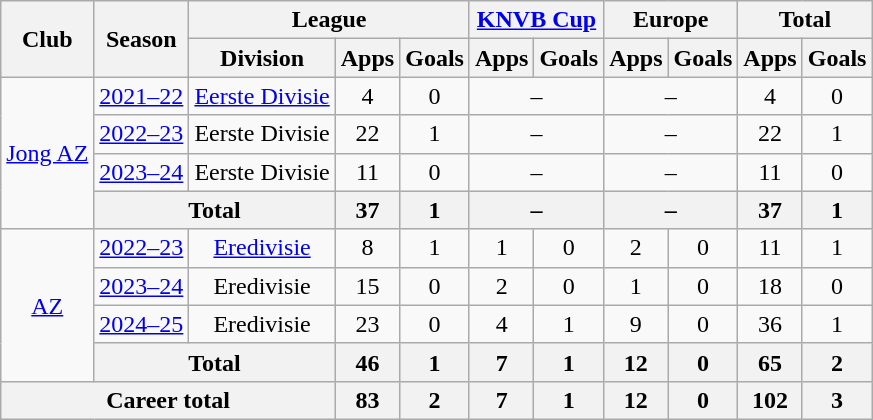<table class="wikitable" style="text-align: center">
<tr>
<th rowspan="2">Club</th>
<th rowspan="2">Season</th>
<th colspan="3">League</th>
<th colspan="2"><a href='#'>KNVB Cup</a></th>
<th colspan="2">Europe</th>
<th colspan="2">Total</th>
</tr>
<tr>
<th>Division</th>
<th>Apps</th>
<th>Goals</th>
<th>Apps</th>
<th>Goals</th>
<th>Apps</th>
<th>Goals</th>
<th>Apps</th>
<th>Goals</th>
</tr>
<tr>
<td rowspan="4"><a href='#'>Jong AZ</a></td>
<td><a href='#'>2021–22</a></td>
<td><a href='#'>Eerste Divisie</a></td>
<td>4</td>
<td>0</td>
<td colspan="2">–</td>
<td colspan="2">–</td>
<td>4</td>
<td>0</td>
</tr>
<tr>
<td><a href='#'>2022–23</a></td>
<td>Eerste Divisie</td>
<td>22</td>
<td>1</td>
<td colspan="2">–</td>
<td colspan="2">–</td>
<td>22</td>
<td>1</td>
</tr>
<tr>
<td><a href='#'>2023–24</a></td>
<td>Eerste Divisie</td>
<td>11</td>
<td>0</td>
<td colspan="2">–</td>
<td colspan="2">–</td>
<td>11</td>
<td>0</td>
</tr>
<tr>
<th colspan="2">Total</th>
<th>37</th>
<th>1</th>
<th colspan="2">–</th>
<th colspan="2">–</th>
<th>37</th>
<th>1</th>
</tr>
<tr>
<td rowspan="4"><a href='#'>AZ</a></td>
<td><a href='#'>2022–23</a></td>
<td><a href='#'>Eredivisie</a></td>
<td>8</td>
<td>1</td>
<td>1</td>
<td>0</td>
<td>2</td>
<td>0</td>
<td>11</td>
<td>1</td>
</tr>
<tr>
<td><a href='#'>2023–24</a></td>
<td>Eredivisie</td>
<td>15</td>
<td>0</td>
<td>2</td>
<td>0</td>
<td>1</td>
<td>0</td>
<td>18</td>
<td>0</td>
</tr>
<tr>
<td><a href='#'>2024–25</a></td>
<td>Eredivisie</td>
<td>23</td>
<td>0</td>
<td>4</td>
<td>1</td>
<td>9</td>
<td>0</td>
<td>36</td>
<td>1</td>
</tr>
<tr>
<th colspan="2">Total</th>
<th>46</th>
<th>1</th>
<th>7</th>
<th>1</th>
<th>12</th>
<th>0</th>
<th>65</th>
<th>2</th>
</tr>
<tr>
<th colspan="3">Career total</th>
<th>83</th>
<th>2</th>
<th>7</th>
<th>1</th>
<th>12</th>
<th>0</th>
<th>102</th>
<th>3</th>
</tr>
</table>
